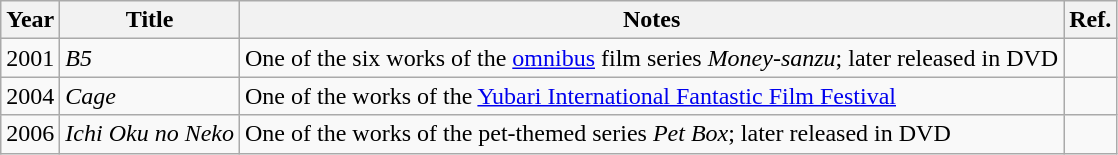<table class="wikitable">
<tr>
<th>Year</th>
<th>Title</th>
<th>Notes</th>
<th>Ref.</th>
</tr>
<tr>
<td>2001</td>
<td><em>B5</em></td>
<td>One of the six works of the <a href='#'>omnibus</a> film series <em>Money-sanzu</em>; later released in DVD</td>
<td></td>
</tr>
<tr>
<td>2004</td>
<td><em>Cage</em></td>
<td>One of the works of the <a href='#'>Yubari International Fantastic Film Festival</a></td>
<td></td>
</tr>
<tr>
<td>2006</td>
<td><em>Ichi Oku no Neko</em></td>
<td>One of the works of the pet-themed series <em>Pet Box</em>; later released in DVD</td>
<td></td>
</tr>
</table>
